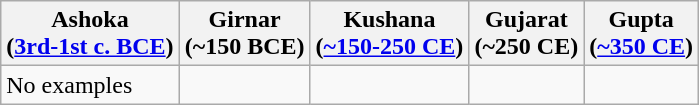<table class="wikitable">
<tr>
<th>Ashoka<br>(<a href='#'>3rd-1st c. BCE</a>)</th>
<th>Girnar<br>(~150 BCE)</th>
<th>Kushana<br>(<a href='#'>~150-250 CE</a>)</th>
<th>Gujarat<br>(~250 CE)</th>
<th>Gupta<br>(<a href='#'>~350 CE</a>)</th>
</tr>
<tr>
<td>No examples</td>
<td></td>
<td></td>
<td></td>
<td></td>
</tr>
</table>
